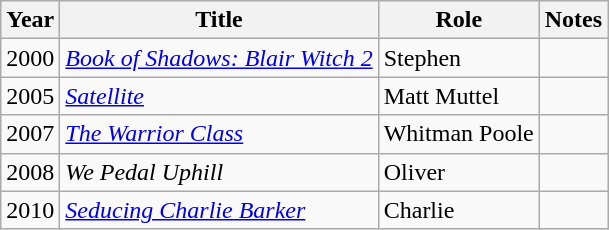<table class="wikitable sortable">
<tr>
<th>Year</th>
<th>Title</th>
<th>Role</th>
<th>Notes</th>
</tr>
<tr>
<td>2000</td>
<td><em><a href='#'>Book of Shadows: Blair Witch 2</a></em></td>
<td>Stephen</td>
<td></td>
</tr>
<tr>
<td>2005</td>
<td><em><a href='#'>Satellite</a></em></td>
<td>Matt Muttel</td>
<td></td>
</tr>
<tr>
<td>2007</td>
<td><em><a href='#'>The Warrior Class</a></em></td>
<td>Whitman Poole</td>
<td></td>
</tr>
<tr>
<td>2008</td>
<td><em>We Pedal Uphill</em></td>
<td>Oliver</td>
<td></td>
</tr>
<tr>
<td>2010</td>
<td><em><a href='#'>Seducing Charlie Barker</a></em></td>
<td>Charlie</td>
<td></td>
</tr>
</table>
